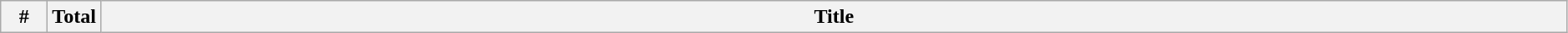<table class="wikitable plainrowheaders" width="99%">
<tr>
<th width="30">#</th>
<th width="30">Total</th>
<th>Title<br>








</th>
</tr>
</table>
